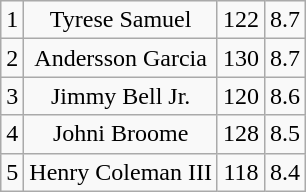<table class="wikitable sortable" style="text-align:center">
<tr>
<td>1</td>
<td>Tyrese Samuel</td>
<td>122</td>
<td>8.7</td>
</tr>
<tr>
<td>2</td>
<td>Andersson Garcia</td>
<td>130</td>
<td>8.7</td>
</tr>
<tr>
<td>3</td>
<td>Jimmy Bell Jr.</td>
<td>120</td>
<td>8.6</td>
</tr>
<tr>
<td>4</td>
<td>Johni Broome</td>
<td>128</td>
<td>8.5</td>
</tr>
<tr>
<td>5</td>
<td>Henry Coleman III</td>
<td>118</td>
<td>8.4</td>
</tr>
</table>
